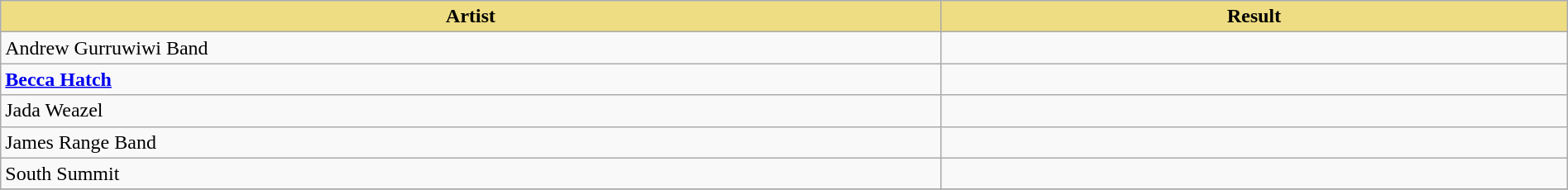<table class="wikitable" width=100%>
<tr>
<th style="width:15%;background:#EEDD82;">Artist</th>
<th style="width:10%;background:#EEDD82;">Result</th>
</tr>
<tr>
<td>Andrew Gurruwiwi Band</td>
<td></td>
</tr>
<tr>
<td><strong><a href='#'>Becca Hatch</a></strong></td>
<td></td>
</tr>
<tr>
<td>Jada Weazel</td>
<td></td>
</tr>
<tr>
<td>James Range Band</td>
<td></td>
</tr>
<tr>
<td>South Summit</td>
<td></td>
</tr>
<tr>
</tr>
</table>
